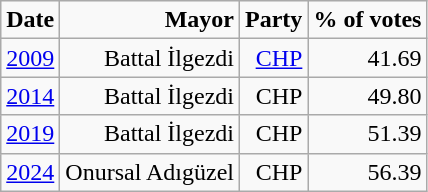<table class="wikitable">
<tr>
<td><strong>Date</strong></td>
<td align="right"><strong>Mayor</strong></td>
<td align="right"><strong>Party</strong></td>
<td align="right"><strong>% of votes</strong></td>
</tr>
<tr>
<td><a href='#'>2009</a></td>
<td align="right">Battal İlgezdi</td>
<td align="right"><a href='#'>CHP</a></td>
<td align="right">41.69 </td>
</tr>
<tr>
<td><a href='#'>2014</a></td>
<td align="right">Battal İlgezdi</td>
<td align="right">CHP</td>
<td align="right">49.80 </td>
</tr>
<tr>
<td><a href='#'>2019</a></td>
<td align="right">Battal İlgezdi</td>
<td align="right">CHP</td>
<td align="right">51.39 </td>
</tr>
<tr>
<td><a href='#'>2024</a></td>
<td align="right">Onursal Adıgüzel</td>
<td align="right">CHP</td>
<td align="right">56.39 </td>
</tr>
</table>
